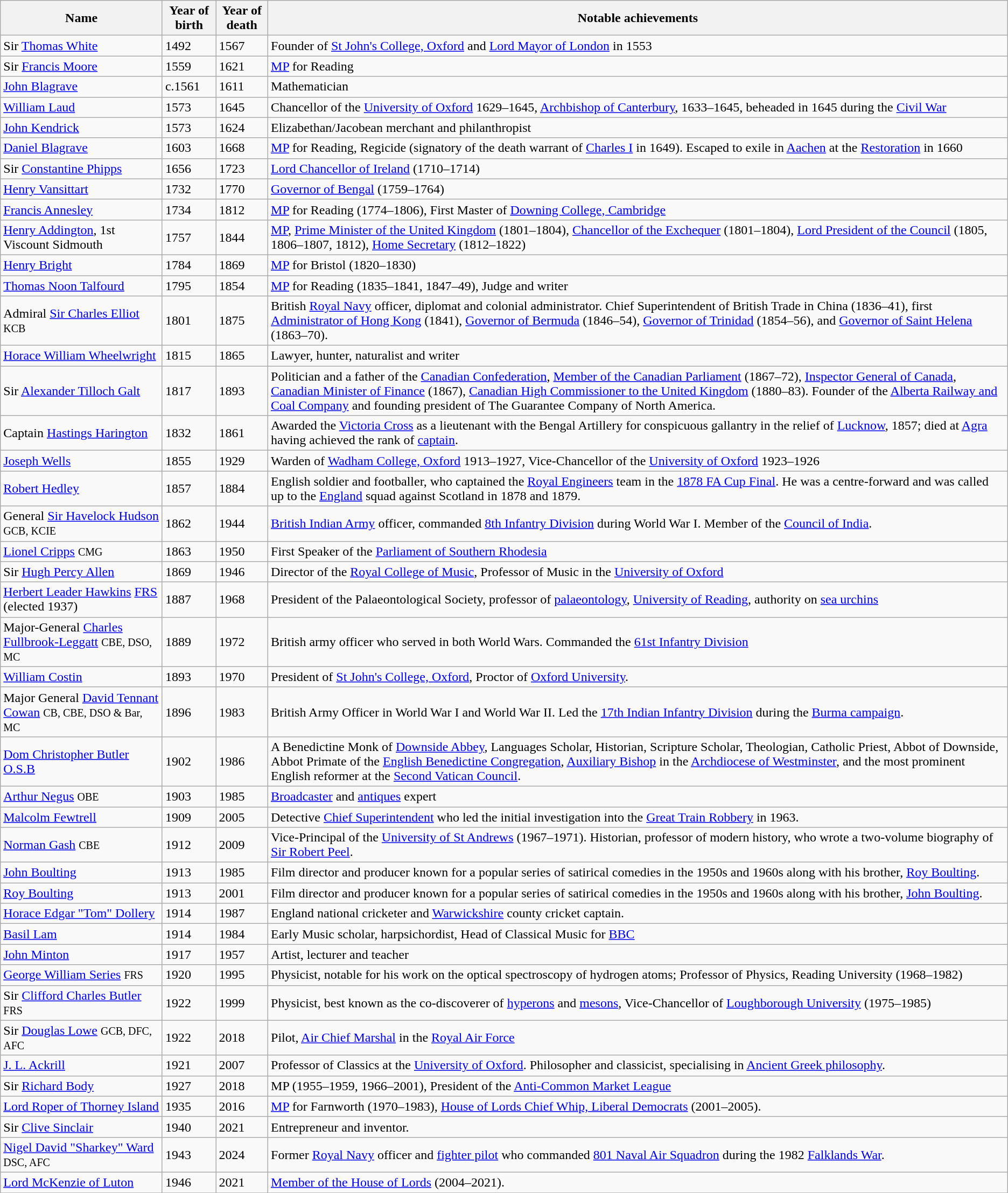<table class="wikitable">
<tr>
<th>Name</th>
<th>Year of birth</th>
<th>Year of death</th>
<th>Notable achievements</th>
</tr>
<tr>
<td>Sir <a href='#'>Thomas White</a></td>
<td>1492</td>
<td>1567</td>
<td>Founder of <a href='#'>St John's College, Oxford</a> and <a href='#'>Lord Mayor of London</a> in 1553</td>
</tr>
<tr>
<td>Sir <a href='#'>Francis Moore</a></td>
<td>1559</td>
<td>1621</td>
<td><a href='#'>MP</a> for Reading</td>
</tr>
<tr>
<td><a href='#'>John Blagrave</a></td>
<td>c.1561</td>
<td>1611</td>
<td>Mathematician</td>
</tr>
<tr>
<td><a href='#'>William Laud</a></td>
<td>1573</td>
<td>1645</td>
<td>Chancellor of the <a href='#'>University of Oxford</a> 1629–1645, <a href='#'>Archbishop of Canterbury</a>, 1633–1645, beheaded in 1645 during the <a href='#'>Civil War</a></td>
</tr>
<tr>
<td><a href='#'>John Kendrick</a></td>
<td>1573</td>
<td>1624</td>
<td>Elizabethan/Jacobean merchant and philanthropist</td>
</tr>
<tr>
<td><a href='#'>Daniel Blagrave</a></td>
<td>1603</td>
<td>1668</td>
<td><a href='#'>MP</a> for Reading, Regicide (signatory of the death warrant of <a href='#'>Charles I</a> in 1649). Escaped to exile in <a href='#'>Aachen</a> at the <a href='#'>Restoration</a> in 1660</td>
</tr>
<tr>
<td>Sir <a href='#'>Constantine Phipps</a></td>
<td>1656</td>
<td>1723</td>
<td><a href='#'>Lord Chancellor of Ireland</a> (1710–1714)</td>
</tr>
<tr>
<td><a href='#'>Henry Vansittart</a></td>
<td>1732</td>
<td>1770</td>
<td><a href='#'>Governor of Bengal</a> (1759–1764)</td>
</tr>
<tr>
<td><a href='#'>Francis Annesley</a></td>
<td>1734</td>
<td>1812</td>
<td><a href='#'>MP</a> for Reading (1774–1806), First Master of <a href='#'>Downing College, Cambridge</a></td>
</tr>
<tr>
<td><a href='#'>Henry Addington</a>, 1st Viscount Sidmouth</td>
<td>1757</td>
<td>1844</td>
<td><a href='#'>MP</a>, <a href='#'>Prime Minister of the United Kingdom</a> (1801–1804), <a href='#'>Chancellor of the Exchequer</a> (1801–1804), <a href='#'>Lord President of the Council</a> (1805, 1806–1807, 1812), <a href='#'>Home Secretary</a> (1812–1822)</td>
</tr>
<tr>
<td><a href='#'>Henry Bright</a></td>
<td>1784</td>
<td>1869</td>
<td><a href='#'>MP</a> for Bristol (1820–1830)</td>
</tr>
<tr>
<td><a href='#'>Thomas Noon Talfourd</a></td>
<td>1795</td>
<td>1854</td>
<td><a href='#'>MP</a> for Reading (1835–1841, 1847–49), Judge and writer</td>
</tr>
<tr>
<td>Admiral <a href='#'>Sir Charles Elliot</a> <small>KCB</small></td>
<td>1801</td>
<td>1875</td>
<td>British <a href='#'>Royal Navy</a> officer, diplomat and colonial administrator. Chief Superintendent of British Trade in China (1836–41), first <a href='#'>Administrator of Hong Kong</a> (1841), <a href='#'>Governor of Bermuda</a> (1846–54), <a href='#'>Governor of Trinidad</a> (1854–56), and <a href='#'>Governor of Saint Helena</a> (1863–70).</td>
</tr>
<tr>
<td><a href='#'>Horace William Wheelwright</a></td>
<td>1815</td>
<td>1865</td>
<td>Lawyer, hunter, naturalist and writer</td>
</tr>
<tr>
<td>Sir <a href='#'>Alexander Tilloch Galt</a></td>
<td>1817</td>
<td>1893</td>
<td>Politician and a father of the <a href='#'>Canadian Confederation</a>, <a href='#'>Member of the Canadian Parliament</a> (1867–72), <a href='#'>Inspector General of Canada</a>, <a href='#'>Canadian Minister of Finance</a> (1867), <a href='#'>Canadian High Commissioner to the United Kingdom</a> (1880–83). Founder of the <a href='#'>Alberta Railway and Coal Company</a> and founding president of The Guarantee Company of North America.</td>
</tr>
<tr>
<td>Captain <a href='#'>Hastings Harington</a></td>
<td>1832</td>
<td>1861</td>
<td>Awarded the <a href='#'>Victoria Cross</a> as a lieutenant with the Bengal Artillery for conspicuous gallantry in the relief of <a href='#'>Lucknow</a>, 1857; died at <a href='#'>Agra</a> having achieved the rank of <a href='#'>captain</a>.</td>
</tr>
<tr>
<td><a href='#'>Joseph Wells</a></td>
<td>1855</td>
<td>1929</td>
<td>Warden of <a href='#'>Wadham College, Oxford</a> 1913–1927, Vice-Chancellor of the <a href='#'>University of Oxford</a> 1923–1926</td>
</tr>
<tr>
<td><a href='#'>Robert Hedley</a></td>
<td>1857</td>
<td>1884</td>
<td>English soldier and footballer, who captained the <a href='#'>Royal Engineers</a> team in the <a href='#'>1878 FA Cup Final</a>. He was a centre-forward and was called up to the <a href='#'>England</a> squad against Scotland in 1878 and 1879.</td>
</tr>
<tr>
<td>General <a href='#'>Sir Havelock Hudson</a> <small>GCB, KCIE</small></td>
<td>1862</td>
<td>1944</td>
<td><a href='#'>British Indian Army</a> officer, commanded <a href='#'>8th Infantry Division</a> during World War I. Member of the <a href='#'>Council of India</a>.</td>
</tr>
<tr>
<td><a href='#'>Lionel Cripps</a> <small>CMG</small></td>
<td>1863</td>
<td>1950</td>
<td>First Speaker of the <a href='#'>Parliament of Southern Rhodesia</a></td>
</tr>
<tr>
<td>Sir <a href='#'>Hugh Percy Allen</a></td>
<td>1869</td>
<td>1946</td>
<td>Director of the <a href='#'>Royal College of Music</a>, Professor of Music in the <a href='#'>University of Oxford</a></td>
</tr>
<tr>
<td><a href='#'>Herbert Leader Hawkins</a> <a href='#'>FRS</a> (elected 1937)</td>
<td>1887</td>
<td>1968</td>
<td>President of the Palaeontological Society, professor of <a href='#'>palaeontology</a>, <a href='#'>University of Reading</a>, authority on <a href='#'>sea urchins</a></td>
</tr>
<tr>
<td>Major-General <a href='#'>Charles Fullbrook-Leggatt</a> <small>CBE, DSO, MC</small></td>
<td>1889</td>
<td>1972</td>
<td>British army officer who served in both World Wars. Commanded the <a href='#'>61st Infantry Division</a></td>
</tr>
<tr>
<td><a href='#'>William Costin</a></td>
<td>1893</td>
<td>1970</td>
<td>President of <a href='#'>St John's College, Oxford</a>, Proctor of <a href='#'>Oxford University</a>.</td>
</tr>
<tr>
<td>Major General <a href='#'>David Tennant Cowan</a> <small>CB, CBE, DSO & Bar, MC</small></td>
<td>1896</td>
<td>1983</td>
<td>British Army Officer in World War I and World War II. Led the <a href='#'>17th Indian Infantry Division</a> during the <a href='#'>Burma campaign</a>.</td>
</tr>
<tr>
<td><a href='#'>Dom Christopher Butler</a> <a href='#'>O.S.B</a></td>
<td>1902</td>
<td>1986</td>
<td>A Benedictine Monk of <a href='#'>Downside Abbey</a>, Languages Scholar, Historian, Scripture Scholar, Theologian, Catholic Priest, Abbot of Downside, Abbot Primate of the <a href='#'>English Benedictine Congregation</a>, <a href='#'>Auxiliary Bishop</a> in the <a href='#'>Archdiocese of Westminster</a>, and the most prominent English reformer at the <a href='#'>Second Vatican Council</a>.</td>
</tr>
<tr>
<td><a href='#'>Arthur Negus</a> <small>OBE</small></td>
<td>1903</td>
<td>1985</td>
<td><a href='#'>Broadcaster</a> and <a href='#'>antiques</a> expert</td>
</tr>
<tr>
<td><a href='#'>Malcolm Fewtrell</a></td>
<td>1909</td>
<td>2005</td>
<td>Detective <a href='#'>Chief Superintendent</a> who led the initial investigation into the <a href='#'>Great Train Robbery</a> in 1963.</td>
</tr>
<tr>
<td><a href='#'>Norman Gash</a> <small>CBE</small></td>
<td>1912</td>
<td>2009</td>
<td>Vice-Principal of the <a href='#'>University of St Andrews</a> (1967–1971). Historian, professor of modern history, who wrote a two-volume biography of <a href='#'>Sir Robert Peel</a>.</td>
</tr>
<tr>
<td><a href='#'>John Boulting</a></td>
<td>1913</td>
<td>1985</td>
<td>Film director and producer known for a popular series of satirical comedies in the 1950s and 1960s along with his brother, <a href='#'>Roy Boulting</a>.</td>
</tr>
<tr>
<td><a href='#'>Roy Boulting</a></td>
<td>1913</td>
<td>2001</td>
<td>Film director and producer known for a popular series of satirical comedies in the 1950s and 1960s along with his brother, <a href='#'>John Boulting</a>.</td>
</tr>
<tr>
<td><a href='#'>Horace Edgar "Tom" Dollery</a></td>
<td>1914</td>
<td>1987</td>
<td>England national cricketer and <a href='#'>Warwickshire</a> county cricket captain.</td>
</tr>
<tr>
<td><a href='#'>Basil Lam</a></td>
<td>1914</td>
<td>1984</td>
<td>Early Music scholar, harpsichordist, Head of Classical Music for <a href='#'>BBC</a></td>
</tr>
<tr>
<td><a href='#'>John Minton</a></td>
<td>1917</td>
<td>1957</td>
<td>Artist, lecturer and teacher</td>
</tr>
<tr>
<td><a href='#'>George William Series</a> <small>FRS</small></td>
<td>1920</td>
<td>1995</td>
<td>Physicist, notable for his work on the optical spectroscopy of hydrogen atoms; Professor of Physics, Reading University (1968–1982)</td>
</tr>
<tr>
<td>Sir <a href='#'>Clifford Charles Butler</a> <small>FRS</small></td>
<td>1922</td>
<td>1999</td>
<td>Physicist, best known as the co-discoverer of <a href='#'>hyperons</a> and <a href='#'>mesons</a>, Vice-Chancellor of <a href='#'>Loughborough University</a> (1975–1985)</td>
</tr>
<tr>
<td>Sir <a href='#'>Douglas Lowe</a> <small>GCB, DFC, AFC</small></td>
<td>1922</td>
<td>2018</td>
<td>Pilot, <a href='#'>Air Chief Marshal</a> in the <a href='#'>Royal Air Force</a></td>
</tr>
<tr>
<td><a href='#'>J. L. Ackrill</a></td>
<td>1921</td>
<td>2007</td>
<td>Professor of Classics at the <a href='#'>University of Oxford</a>. Philosopher and classicist, specialising in <a href='#'>Ancient Greek philosophy</a>.</td>
</tr>
<tr>
<td>Sir <a href='#'>Richard Body</a></td>
<td>1927</td>
<td>2018</td>
<td>MP (1955–1959, 1966–2001), President of the <a href='#'>Anti-Common Market League</a></td>
</tr>
<tr>
<td><a href='#'>Lord Roper of Thorney Island</a></td>
<td>1935</td>
<td>2016</td>
<td><a href='#'>MP</a> for Farnworth (1970–1983), <a href='#'>House of Lords Chief Whip, Liberal Democrats</a> (2001–2005).</td>
</tr>
<tr>
<td>Sir <a href='#'>Clive Sinclair</a></td>
<td>1940</td>
<td>2021</td>
<td>Entrepreneur and inventor.</td>
</tr>
<tr>
<td><a href='#'>Nigel David "Sharkey" Ward</a> <small>DSC, AFC</small></td>
<td>1943</td>
<td>2024</td>
<td>Former <a href='#'>Royal Navy</a> officer and <a href='#'>fighter pilot</a> who commanded <a href='#'>801 Naval Air Squadron</a> during the 1982 <a href='#'>Falklands War</a>.</td>
</tr>
<tr>
<td><a href='#'>Lord McKenzie of Luton</a></td>
<td>1946</td>
<td>2021</td>
<td><a href='#'>Member of the House of Lords</a> (2004–2021).</td>
</tr>
<tr>
</tr>
</table>
